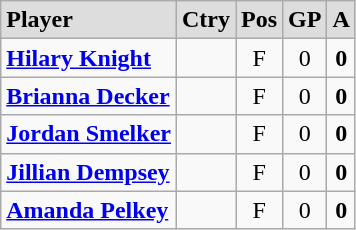<table class="wikitable">
<tr align="center" style="font-weight:bold; background-color:#dddddd;" |>
<td align="left">Player</td>
<td>Ctry</td>
<td>Pos</td>
<td>GP</td>
<td>A</td>
</tr>
<tr align="center">
<td align="left"><strong><a href='#'>Hilary Knight</a></strong></td>
<td></td>
<td>F</td>
<td>0</td>
<td><strong>0</strong></td>
</tr>
<tr align="center">
<td align="left"><strong><a href='#'>Brianna Decker</a></strong></td>
<td></td>
<td>F</td>
<td>0</td>
<td><strong>0</strong></td>
</tr>
<tr align="center">
<td align="left"><strong><a href='#'>Jordan Smelker</a></strong></td>
<td></td>
<td>F</td>
<td>0</td>
<td><strong>0</strong></td>
</tr>
<tr align="center">
<td align="left"><strong><a href='#'>Jillian Dempsey</a></strong></td>
<td></td>
<td>F</td>
<td>0</td>
<td><strong>0</strong></td>
</tr>
<tr align="center">
<td align="left"><strong><a href='#'>Amanda Pelkey</a></strong></td>
<td></td>
<td>F</td>
<td>0</td>
<td><strong>0</strong></td>
</tr>
</table>
